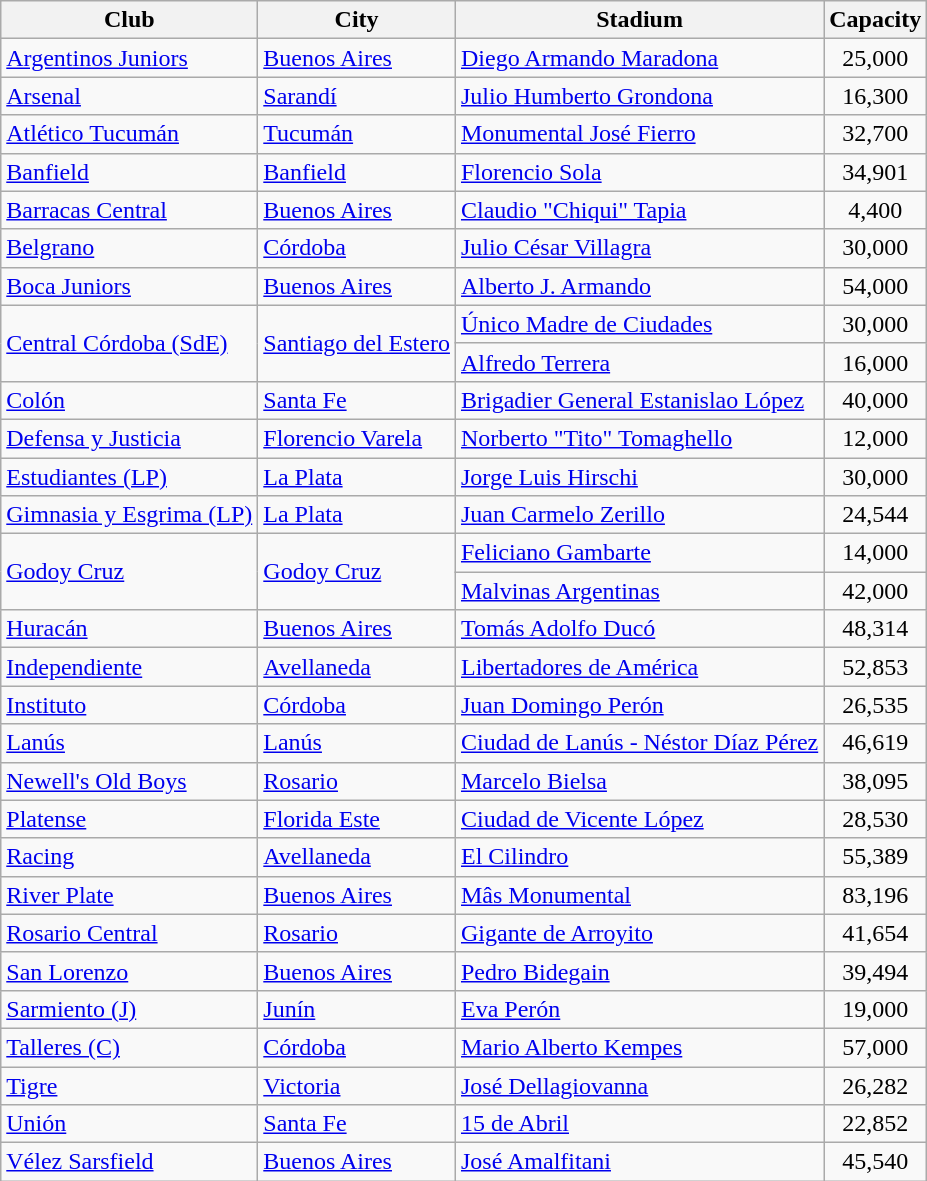<table class="wikitable sortable">
<tr>
<th>Club</th>
<th>City</th>
<th>Stadium</th>
<th>Capacity</th>
</tr>
<tr>
<td><a href='#'>Argentinos Juniors</a></td>
<td><a href='#'>Buenos Aires</a></td>
<td><a href='#'>Diego Armando Maradona</a></td>
<td align="center">25,000</td>
</tr>
<tr>
<td><a href='#'>Arsenal</a></td>
<td><a href='#'>Sarandí</a></td>
<td><a href='#'>Julio Humberto Grondona</a></td>
<td align="center">16,300</td>
</tr>
<tr>
<td><a href='#'>Atlético Tucumán</a></td>
<td><a href='#'>Tucumán</a></td>
<td><a href='#'>Monumental José Fierro</a></td>
<td align="center">32,700</td>
</tr>
<tr>
<td><a href='#'>Banfield</a></td>
<td><a href='#'>Banfield</a></td>
<td><a href='#'>Florencio Sola</a></td>
<td align="center">34,901</td>
</tr>
<tr>
<td><a href='#'>Barracas Central</a></td>
<td><a href='#'>Buenos Aires</a></td>
<td><a href='#'>Claudio "Chiqui" Tapia</a></td>
<td align="center">4,400</td>
</tr>
<tr>
<td><a href='#'>Belgrano</a></td>
<td><a href='#'>Córdoba</a></td>
<td><a href='#'>Julio César Villagra</a></td>
<td align="center">30,000</td>
</tr>
<tr>
<td><a href='#'>Boca Juniors</a></td>
<td><a href='#'>Buenos Aires</a></td>
<td><a href='#'>Alberto J. Armando</a></td>
<td align="center">54,000</td>
</tr>
<tr>
<td rowspan=2><a href='#'>Central Córdoba (SdE)</a></td>
<td rowspan=2><a href='#'>Santiago del Estero</a></td>
<td><a href='#'>Único Madre de Ciudades</a></td>
<td align="center">30,000</td>
</tr>
<tr>
<td><a href='#'>Alfredo Terrera</a></td>
<td align="center">16,000</td>
</tr>
<tr>
<td><a href='#'>Colón</a></td>
<td><a href='#'>Santa Fe</a></td>
<td><a href='#'>Brigadier General Estanislao López</a></td>
<td align="center">40,000</td>
</tr>
<tr>
<td><a href='#'>Defensa y Justicia</a></td>
<td><a href='#'>Florencio Varela</a></td>
<td><a href='#'>Norberto "Tito" Tomaghello</a></td>
<td align="center">12,000</td>
</tr>
<tr>
<td><a href='#'>Estudiantes (LP)</a></td>
<td><a href='#'>La Plata</a></td>
<td><a href='#'>Jorge Luis Hirschi</a></td>
<td align="center">30,000</td>
</tr>
<tr>
<td><a href='#'>Gimnasia y Esgrima (LP)</a></td>
<td><a href='#'>La Plata</a></td>
<td><a href='#'>Juan Carmelo Zerillo</a></td>
<td align="center">24,544</td>
</tr>
<tr>
<td rowspan=2><a href='#'>Godoy Cruz</a></td>
<td rowspan=2><a href='#'>Godoy Cruz</a></td>
<td><a href='#'>Feliciano Gambarte</a></td>
<td align="center">14,000</td>
</tr>
<tr>
<td><a href='#'>Malvinas Argentinas</a></td>
<td align="center">42,000</td>
</tr>
<tr>
<td><a href='#'>Huracán</a></td>
<td><a href='#'>Buenos Aires</a></td>
<td><a href='#'>Tomás Adolfo Ducó</a></td>
<td align="center">48,314</td>
</tr>
<tr>
<td><a href='#'>Independiente</a></td>
<td><a href='#'>Avellaneda</a></td>
<td><a href='#'>Libertadores de América</a></td>
<td align="center">52,853</td>
</tr>
<tr>
<td><a href='#'>Instituto</a></td>
<td><a href='#'>Córdoba</a></td>
<td><a href='#'>Juan Domingo Perón</a></td>
<td align="center">26,535</td>
</tr>
<tr>
<td><a href='#'>Lanús</a></td>
<td><a href='#'>Lanús</a></td>
<td><a href='#'>Ciudad de Lanús - Néstor Díaz Pérez</a></td>
<td align="center">46,619</td>
</tr>
<tr>
<td><a href='#'>Newell's Old Boys</a></td>
<td><a href='#'>Rosario</a></td>
<td><a href='#'>Marcelo Bielsa</a></td>
<td align="center">38,095</td>
</tr>
<tr>
<td><a href='#'>Platense</a></td>
<td><a href='#'>Florida Este</a></td>
<td><a href='#'>Ciudad de Vicente López</a></td>
<td align="center">28,530</td>
</tr>
<tr>
<td><a href='#'>Racing</a></td>
<td><a href='#'>Avellaneda</a></td>
<td><a href='#'>El Cilindro</a></td>
<td align="center">55,389</td>
</tr>
<tr>
<td><a href='#'>River Plate</a></td>
<td><a href='#'>Buenos Aires</a></td>
<td><a href='#'>Mâs Monumental</a></td>
<td align="center">83,196</td>
</tr>
<tr>
<td><a href='#'>Rosario Central</a></td>
<td><a href='#'>Rosario</a></td>
<td><a href='#'>Gigante de Arroyito</a></td>
<td align="center">41,654</td>
</tr>
<tr>
<td><a href='#'>San Lorenzo</a></td>
<td><a href='#'>Buenos Aires</a></td>
<td><a href='#'>Pedro Bidegain</a></td>
<td align="center">39,494</td>
</tr>
<tr>
<td><a href='#'>Sarmiento (J)</a></td>
<td><a href='#'>Junín</a></td>
<td><a href='#'>Eva Perón</a></td>
<td align="center">19,000</td>
</tr>
<tr>
<td><a href='#'>Talleres (C)</a></td>
<td><a href='#'>Córdoba</a></td>
<td><a href='#'>Mario Alberto Kempes</a></td>
<td align="center">57,000</td>
</tr>
<tr>
<td><a href='#'>Tigre</a></td>
<td><a href='#'>Victoria</a></td>
<td><a href='#'>José Dellagiovanna</a></td>
<td align="center">26,282</td>
</tr>
<tr>
<td><a href='#'>Unión</a></td>
<td><a href='#'>Santa Fe</a></td>
<td><a href='#'>15 de Abril</a></td>
<td align="center">22,852</td>
</tr>
<tr>
<td><a href='#'>Vélez Sarsfield</a></td>
<td><a href='#'>Buenos Aires</a></td>
<td><a href='#'>José Amalfitani</a></td>
<td align="center">45,540</td>
</tr>
</table>
